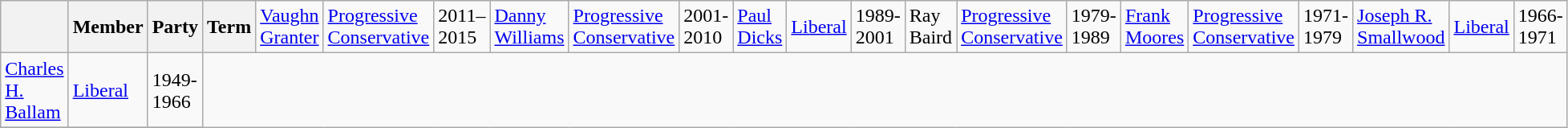<table class="wikitable">
<tr>
<th> </th>
<th>Member</th>
<th>Party</th>
<th>Term<br></th>
<td><a href='#'>Vaughn Granter</a></td>
<td><a href='#'>Progressive Conservative</a></td>
<td>2011–2015<br></td>
<td><a href='#'>Danny Williams</a></td>
<td><a href='#'>Progressive Conservative</a></td>
<td>2001-2010<br></td>
<td><a href='#'>Paul Dicks</a></td>
<td><a href='#'>Liberal</a></td>
<td>1989-2001<br></td>
<td>Ray Baird</td>
<td><a href='#'>Progressive Conservative</a></td>
<td>1979-1989<br></td>
<td><a href='#'>Frank Moores</a></td>
<td><a href='#'>Progressive Conservative</a></td>
<td>1971-1979<br></td>
<td><a href='#'>Joseph R. Smallwood</a></td>
<td><a href='#'>Liberal</a></td>
<td>1966-1971</td>
</tr>
<tr>
<td><a href='#'>Charles H. Ballam</a></td>
<td><a href='#'>Liberal</a></td>
<td>1949-1966</td>
</tr>
<tr>
</tr>
</table>
